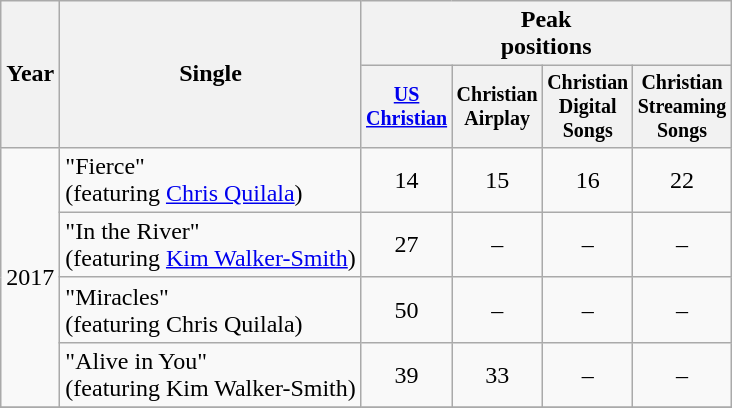<table class="wikitable" style="text-align:center;">
<tr>
<th rowspan="2">Year</th>
<th rowspan="2">Single</th>
<th colspan="4">Peak<br>positions</th>
</tr>
<tr style="font-size:smaller;">
<th width="45"><a href='#'>US Christian</a><br></th>
<th width="45">Christian Airplay<br></th>
<th width="45">Christian Digital Songs<br></th>
<th width="45">Christian Streaming Songs<br></th>
</tr>
<tr>
<td rowspan="4">2017</td>
<td align="left">"Fierce" <br> (featuring <a href='#'>Chris Quilala</a>)</td>
<td>14</td>
<td>15</td>
<td>16</td>
<td>22</td>
</tr>
<tr>
<td align="left">"In the River" <br> (featuring <a href='#'>Kim Walker-Smith</a>)</td>
<td>27</td>
<td>–</td>
<td>–</td>
<td>–</td>
</tr>
<tr>
<td align="left">"Miracles" <br> (featuring Chris Quilala)</td>
<td>50</td>
<td>–</td>
<td>–</td>
<td>–</td>
</tr>
<tr>
<td align="left">"Alive in You" <br> (featuring Kim Walker-Smith)</td>
<td>39</td>
<td>33</td>
<td>–</td>
<td>–</td>
</tr>
<tr>
</tr>
</table>
